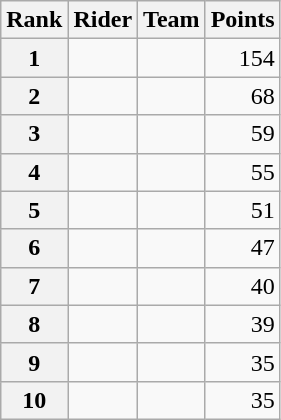<table class="wikitable" margin-bottom:0;">
<tr>
<th scope="col">Rank</th>
<th scope="col">Rider</th>
<th scope="col">Team</th>
<th scope="col">Points</th>
</tr>
<tr>
<th scope="row">1</th>
<td> </td>
<td></td>
<td align="right">154</td>
</tr>
<tr>
<th scope="row">2</th>
<td> </td>
<td></td>
<td align="right">68</td>
</tr>
<tr>
<th scope="row">3</th>
<td></td>
<td></td>
<td align="right">59</td>
</tr>
<tr>
<th scope="row">4</th>
<td></td>
<td></td>
<td align="right">55</td>
</tr>
<tr>
<th scope="row">5</th>
<td></td>
<td></td>
<td align="right">51</td>
</tr>
<tr>
<th scope="row">6</th>
<td></td>
<td></td>
<td align="right">47</td>
</tr>
<tr>
<th scope="row">7</th>
<td></td>
<td></td>
<td align="right">40</td>
</tr>
<tr>
<th scope="row">8</th>
<td></td>
<td></td>
<td align="right">39</td>
</tr>
<tr>
<th scope="row">9</th>
<td> </td>
<td></td>
<td align="right">35</td>
</tr>
<tr>
<th scope="row">10</th>
<td></td>
<td></td>
<td align="right">35</td>
</tr>
</table>
